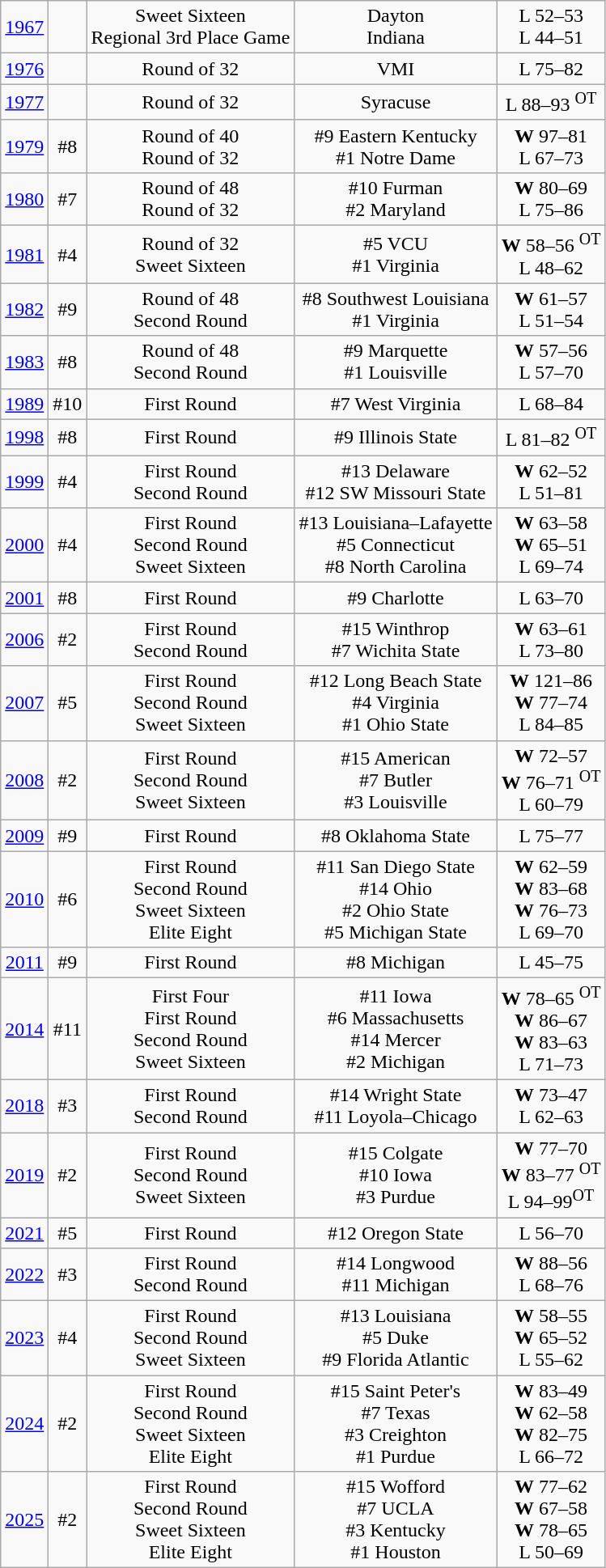<table class="wikitable">
<tr align="center">
<td><a href='#'>1967</a></td>
<td></td>
<td>Sweet Sixteen<br>Regional 3rd Place Game</td>
<td>Dayton<br>Indiana</td>
<td>L 52–53<br>L 44–51</td>
</tr>
<tr align="center">
<td><a href='#'>1976</a></td>
<td></td>
<td>Round of 32</td>
<td>VMI</td>
<td>L 75–82</td>
</tr>
<tr align="center">
<td><a href='#'>1977</a></td>
<td></td>
<td>Round of 32</td>
<td>Syracuse</td>
<td>L 88–93 <sup>OT</sup></td>
</tr>
<tr align="center">
<td><a href='#'>1979</a></td>
<td>#8</td>
<td>Round of 40<br>Round of 32</td>
<td>#9 Eastern Kentucky<br>#1 Notre Dame</td>
<td><strong>W</strong> 97–81<br>L 67–73</td>
</tr>
<tr align="center">
<td><a href='#'>1980</a></td>
<td>#7</td>
<td>Round of 48<br>Round of 32</td>
<td>#10 Furman<br>#2 Maryland</td>
<td><strong>W</strong> 80–69<br>L 75–86</td>
</tr>
<tr align="center">
<td><a href='#'>1981</a></td>
<td>#4</td>
<td>Round of 32<br>Sweet Sixteen</td>
<td>#5 VCU<br>#1 Virginia</td>
<td><strong>W</strong> 58–56 <sup>OT</sup><br>L 48–62</td>
</tr>
<tr align="center">
<td><a href='#'>1982</a></td>
<td>#9</td>
<td>Round of 48<br>Second Round</td>
<td>#8 Southwest Louisiana<br>#1 Virginia</td>
<td><strong>W</strong> 61–57<br>L 51–54</td>
</tr>
<tr align="center">
<td><a href='#'>1983</a></td>
<td>#8</td>
<td>Round of 48<br>Second Round</td>
<td>#9 Marquette<br>#1 Louisville</td>
<td><strong>W</strong> 57–56<br>L 57–70</td>
</tr>
<tr align="center">
<td><a href='#'>1989</a></td>
<td>#10</td>
<td>First Round</td>
<td>#7 West Virginia</td>
<td>L 68–84</td>
</tr>
<tr align="center">
<td><a href='#'>1998</a></td>
<td>#8</td>
<td>First Round</td>
<td>#9 Illinois State</td>
<td>L 81–82 <sup>OT</sup></td>
</tr>
<tr align="center">
<td><a href='#'>1999</a></td>
<td>#4</td>
<td>First Round<br>Second Round</td>
<td>#13 Delaware<br>#12 SW Missouri State</td>
<td><strong>W</strong> 62–52<br>L 51–81</td>
</tr>
<tr align="center">
<td><a href='#'>2000</a></td>
<td>#4</td>
<td>First Round<br>Second Round<br>Sweet Sixteen</td>
<td>#13 Louisiana–Lafayette<br>#5 Connecticut<br>#8 North Carolina</td>
<td><strong>W</strong> 63–58<br><strong>W</strong> 65–51<br>L 69–74</td>
</tr>
<tr align="center">
<td><a href='#'>2001</a></td>
<td>#8</td>
<td>First Round</td>
<td>#9 Charlotte</td>
<td>L 63–70</td>
</tr>
<tr align="center">
<td><a href='#'>2006</a></td>
<td>#2</td>
<td>First Round<br>Second Round</td>
<td>#15 Winthrop<br>#7 Wichita State</td>
<td><strong>W</strong> 63–61<br>L 73–80</td>
</tr>
<tr align="center">
<td><a href='#'>2007</a></td>
<td>#5</td>
<td>First Round<br>Second Round<br>Sweet Sixteen</td>
<td>#12 Long Beach State<br>#4 Virginia<br>#1 Ohio State</td>
<td><strong>W</strong> 121–86<br><strong>W</strong> 77–74<br>L 84–85</td>
</tr>
<tr align="center">
<td><a href='#'>2008</a></td>
<td>#2</td>
<td>First Round<br>Second Round<br>Sweet Sixteen</td>
<td>#15 American<br>#7 Butler<br>#3 Louisville</td>
<td><strong>W</strong> 72–57<br><strong>W</strong> 76–71 <sup>OT</sup><br>L 60–79</td>
</tr>
<tr align="center">
<td><a href='#'>2009</a></td>
<td>#9</td>
<td>First Round</td>
<td>#8 Oklahoma State</td>
<td>L 75–77</td>
</tr>
<tr align="center">
<td><a href='#'>2010</a></td>
<td>#6</td>
<td>First Round<br>Second Round<br>Sweet Sixteen<br>Elite Eight</td>
<td>#11 San Diego State<br>#14 Ohio<br>#2 Ohio State<br>#5 Michigan State</td>
<td><strong>W</strong> 62–59<br><strong>W</strong> 83–68<br><strong>W</strong> 76–73<br>L 69–70</td>
</tr>
<tr align="center">
<td><a href='#'>2011</a></td>
<td>#9</td>
<td>First Round</td>
<td>#8 Michigan</td>
<td>L 45–75</td>
</tr>
<tr align="center">
<td><a href='#'>2014</a></td>
<td>#11</td>
<td>First Four<br>First Round<br>Second Round<br>Sweet Sixteen</td>
<td>#11 Iowa<br>#6 Massachusetts<br>#14 Mercer<br>#2 Michigan</td>
<td><strong>W</strong> 78–65 <sup>OT</sup><br><strong>W</strong> 86–67<br><strong>W</strong> 83–63<br>L 71–73</td>
</tr>
<tr align="center">
<td><a href='#'>2018</a></td>
<td>#3</td>
<td>First Round<br>Second Round</td>
<td>#14 Wright State<br>#11 Loyola–Chicago</td>
<td><strong>W</strong> 73–47<br>L 62–63</td>
</tr>
<tr align="center">
<td><a href='#'>2019</a></td>
<td>#2</td>
<td>First Round<br>Second Round<br>Sweet Sixteen</td>
<td>#15 Colgate<br>#10 Iowa<br>#3 Purdue</td>
<td><strong>W</strong> 77–70<br><strong>W</strong> 83–77 <sup>OT</sup><br>L 94–99<sup>OT</sup></td>
</tr>
<tr align="center">
<td><a href='#'>2021</a></td>
<td>#5</td>
<td>First Round</td>
<td>#12 Oregon State</td>
<td>L 56–70</td>
</tr>
<tr align="center">
<td><a href='#'>2022</a></td>
<td>#3</td>
<td>First Round<br> Second Round</td>
<td>#14 Longwood<br>#11 Michigan</td>
<td><strong>W</strong> 88–56<br> L 68–76</td>
</tr>
<tr align="center">
<td><a href='#'>2023</a></td>
<td>#4</td>
<td>First Round<br>Second Round<br>Sweet Sixteen</td>
<td>#13 Louisiana<br>#5 Duke<br>#9 Florida Atlantic</td>
<td><strong>W</strong> 58–55<br> <strong>W</strong> 65–52<br>L 55–62</td>
</tr>
<tr align="center">
<td><a href='#'>2024</a></td>
<td>#2</td>
<td>First Round<br>Second Round<br>Sweet Sixteen<br>Elite Eight</td>
<td>#15 Saint Peter's<br>#7 Texas<br>#3 Creighton<br>#1 Purdue</td>
<td><strong>W</strong> 83–49<br><strong>W</strong> 62–58<br><strong>W</strong> 82–75<br>L 66–72</td>
</tr>
<tr align="center">
<td><a href='#'>2025</a></td>
<td>#2</td>
<td>First Round<br>Second Round<br>Sweet Sixteen<br>Elite Eight</td>
<td>#15 Wofford<br>#7 UCLA<br>#3 Kentucky<br>#1 Houston</td>
<td><strong>W</strong> 77–62<br><strong>W</strong> 67–58<br><strong>W</strong> 78–65<br>L 50–69</td>
</tr>
</table>
